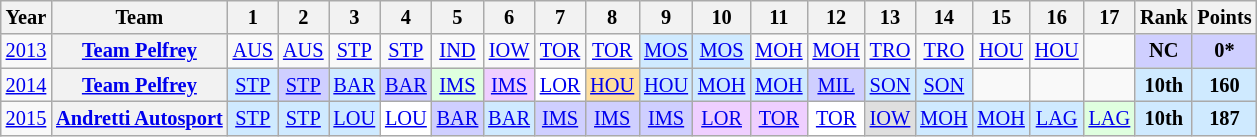<table class="wikitable" style="text-align:center; font-size:85%">
<tr>
<th>Year</th>
<th>Team</th>
<th>1</th>
<th>2</th>
<th>3</th>
<th>4</th>
<th>5</th>
<th>6</th>
<th>7</th>
<th>8</th>
<th>9</th>
<th>10</th>
<th>11</th>
<th>12</th>
<th>13</th>
<th>14</th>
<th>15</th>
<th>16</th>
<th>17</th>
<th>Rank</th>
<th>Points</th>
</tr>
<tr>
<td><a href='#'>2013</a></td>
<th nowrap><a href='#'>Team Pelfrey</a></th>
<td><a href='#'>AUS</a></td>
<td><a href='#'>AUS</a></td>
<td><a href='#'>STP</a></td>
<td><a href='#'>STP</a></td>
<td><a href='#'>IND</a></td>
<td><a href='#'>IOW</a></td>
<td><a href='#'>TOR</a></td>
<td><a href='#'>TOR</a></td>
<td style="background:#CFEAFF;"><a href='#'>MOS</a><br></td>
<td style="background:#CFEAFF;"><a href='#'>MOS</a><br></td>
<td><a href='#'>MOH</a></td>
<td><a href='#'>MOH</a></td>
<td><a href='#'>TRO</a></td>
<td><a href='#'>TRO</a></td>
<td><a href='#'>HOU</a></td>
<td><a href='#'>HOU</a></td>
<td></td>
<th style="background:#CFCFFF;">NC</th>
<th style="background:#CFCFFF;">0*</th>
</tr>
<tr>
<td><a href='#'>2014</a></td>
<th nowrap><a href='#'>Team Pelfrey</a></th>
<td style="background:#CFEAFF;"><a href='#'>STP</a><br></td>
<td style="background:#CFCFFF;"><a href='#'>STP</a><br></td>
<td style="background:#CFEAFF;"><a href='#'>BAR</a><br></td>
<td style="background:#CFCFFF;"><a href='#'>BAR</a><br></td>
<td style="background:#DFFFDF;"><a href='#'>IMS</a><br></td>
<td style="background:#EFCFFF;"><a href='#'>IMS</a><br></td>
<td style="background:#FFFFFF;"><a href='#'>LOR</a><br></td>
<td style="background:#FFDF9F;"><a href='#'>HOU</a><br></td>
<td style="background:#CFEAFF;"><a href='#'>HOU</a><br></td>
<td style="background:#CFEAFF;"><a href='#'>MOH</a><br></td>
<td style="background:#CFEAFF;"><a href='#'>MOH</a><br></td>
<td style="background:#CFCFFF;"><a href='#'>MIL</a><br></td>
<td style="background:#CFEAFF;"><a href='#'>SON</a><br></td>
<td style="background:#CFEAFF;"><a href='#'>SON</a><br></td>
<td></td>
<td></td>
<td></td>
<th style="background:#CFEAFF;">10th</th>
<th style="background:#CFEAFF;">160</th>
</tr>
<tr>
<td><a href='#'>2015</a></td>
<th nowrap><a href='#'>Andretti Autosport</a></th>
<td style="background:#CFEAFF;"><a href='#'>STP</a><br></td>
<td style="background:#CFEAFF;"><a href='#'>STP</a><br></td>
<td style="background:#CFEAFF;"><a href='#'>LOU</a><br></td>
<td style="background:#FFFFFF;"><a href='#'>LOU</a><br></td>
<td style="background:#CFCFFF;"><a href='#'>BAR</a><br></td>
<td style="background:#CFEAFF;"><a href='#'>BAR</a><br></td>
<td style="background:#CFCFFF;"><a href='#'>IMS</a><br></td>
<td style="background:#CFCFFF;"><a href='#'>IMS</a><br></td>
<td style="background:#CFCFFF;"><a href='#'>IMS</a><br></td>
<td style="background:#EFCFFF;"><a href='#'>LOR</a><br></td>
<td style="background:#EFCFFF;"><a href='#'>TOR</a><br></td>
<td style="background:#FFFFFF;"><a href='#'>TOR</a><br></td>
<td style="background:#DFDFDF;"><a href='#'>IOW</a><br></td>
<td style="background:#CFEAFF;"><a href='#'>MOH</a><br></td>
<td style="background:#CFEAFF;"><a href='#'>MOH</a><br></td>
<td style="background:#CFEAFF;"><a href='#'>LAG</a><br></td>
<td style="background:#DFFFDF;"><a href='#'>LAG</a><br></td>
<th style="background:#CFEAFF;">10th</th>
<th style="background:#CFEAFF;">187</th>
</tr>
</table>
